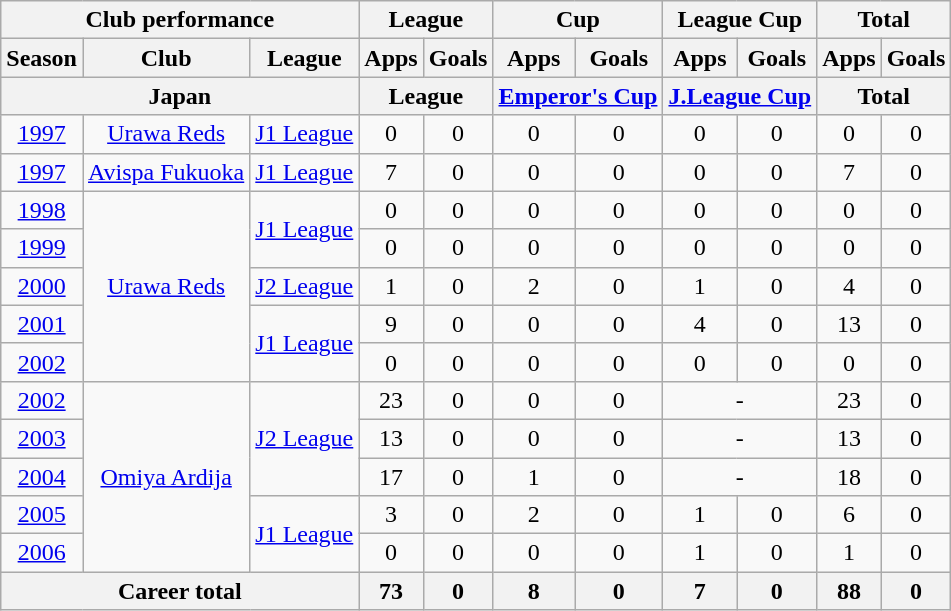<table class="wikitable" style="text-align:center">
<tr>
<th colspan=3>Club performance</th>
<th colspan=2>League</th>
<th colspan=2>Cup</th>
<th colspan=2>League Cup</th>
<th colspan=2>Total</th>
</tr>
<tr>
<th>Season</th>
<th>Club</th>
<th>League</th>
<th>Apps</th>
<th>Goals</th>
<th>Apps</th>
<th>Goals</th>
<th>Apps</th>
<th>Goals</th>
<th>Apps</th>
<th>Goals</th>
</tr>
<tr>
<th colspan=3>Japan</th>
<th colspan=2>League</th>
<th colspan=2><a href='#'>Emperor's Cup</a></th>
<th colspan=2><a href='#'>J.League Cup</a></th>
<th colspan=2>Total</th>
</tr>
<tr>
<td><a href='#'>1997</a></td>
<td><a href='#'>Urawa Reds</a></td>
<td><a href='#'>J1 League</a></td>
<td>0</td>
<td>0</td>
<td>0</td>
<td>0</td>
<td>0</td>
<td>0</td>
<td>0</td>
<td>0</td>
</tr>
<tr>
<td><a href='#'>1997</a></td>
<td><a href='#'>Avispa Fukuoka</a></td>
<td><a href='#'>J1 League</a></td>
<td>7</td>
<td>0</td>
<td>0</td>
<td>0</td>
<td>0</td>
<td>0</td>
<td>7</td>
<td>0</td>
</tr>
<tr>
<td><a href='#'>1998</a></td>
<td rowspan="5"><a href='#'>Urawa Reds</a></td>
<td rowspan="2"><a href='#'>J1 League</a></td>
<td>0</td>
<td>0</td>
<td>0</td>
<td>0</td>
<td>0</td>
<td>0</td>
<td>0</td>
<td>0</td>
</tr>
<tr>
<td><a href='#'>1999</a></td>
<td>0</td>
<td>0</td>
<td>0</td>
<td>0</td>
<td>0</td>
<td>0</td>
<td>0</td>
<td>0</td>
</tr>
<tr>
<td><a href='#'>2000</a></td>
<td><a href='#'>J2 League</a></td>
<td>1</td>
<td>0</td>
<td>2</td>
<td>0</td>
<td>1</td>
<td>0</td>
<td>4</td>
<td>0</td>
</tr>
<tr>
<td><a href='#'>2001</a></td>
<td rowspan="2"><a href='#'>J1 League</a></td>
<td>9</td>
<td>0</td>
<td>0</td>
<td>0</td>
<td>4</td>
<td>0</td>
<td>13</td>
<td>0</td>
</tr>
<tr>
<td><a href='#'>2002</a></td>
<td>0</td>
<td>0</td>
<td>0</td>
<td>0</td>
<td>0</td>
<td>0</td>
<td>0</td>
<td>0</td>
</tr>
<tr>
<td><a href='#'>2002</a></td>
<td rowspan="5"><a href='#'>Omiya Ardija</a></td>
<td rowspan="3"><a href='#'>J2 League</a></td>
<td>23</td>
<td>0</td>
<td>0</td>
<td>0</td>
<td colspan="2">-</td>
<td>23</td>
<td>0</td>
</tr>
<tr>
<td><a href='#'>2003</a></td>
<td>13</td>
<td>0</td>
<td>0</td>
<td>0</td>
<td colspan="2">-</td>
<td>13</td>
<td>0</td>
</tr>
<tr>
<td><a href='#'>2004</a></td>
<td>17</td>
<td>0</td>
<td>1</td>
<td>0</td>
<td colspan="2">-</td>
<td>18</td>
<td>0</td>
</tr>
<tr>
<td><a href='#'>2005</a></td>
<td rowspan="2"><a href='#'>J1 League</a></td>
<td>3</td>
<td>0</td>
<td>2</td>
<td>0</td>
<td>1</td>
<td>0</td>
<td>6</td>
<td>0</td>
</tr>
<tr>
<td><a href='#'>2006</a></td>
<td>0</td>
<td>0</td>
<td>0</td>
<td>0</td>
<td>1</td>
<td>0</td>
<td>1</td>
<td>0</td>
</tr>
<tr>
<th colspan=3>Career total</th>
<th>73</th>
<th>0</th>
<th>8</th>
<th>0</th>
<th>7</th>
<th>0</th>
<th>88</th>
<th>0</th>
</tr>
</table>
